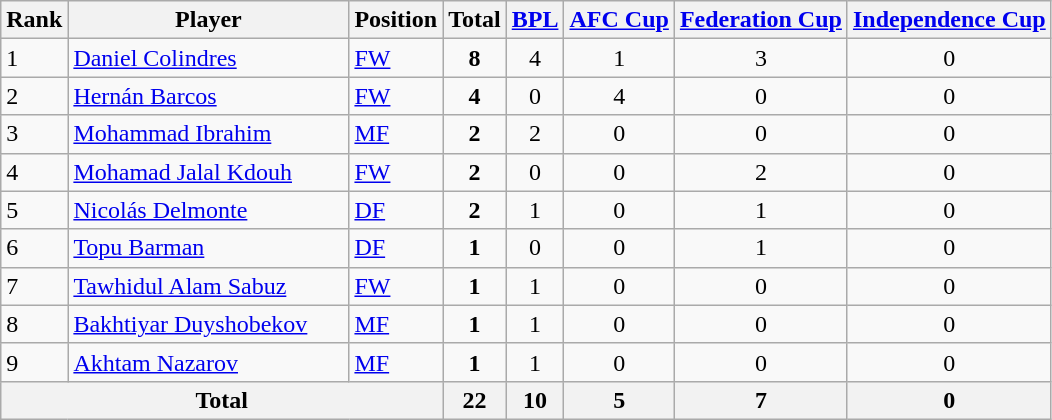<table class="wikitable">
<tr>
<th>Rank</th>
<th style="width:180px;">Player</th>
<th>Position</th>
<th>Total</th>
<th><a href='#'>BPL</a></th>
<th><a href='#'>AFC Cup</a></th>
<th><a href='#'>Federation Cup</a></th>
<th><a href='#'>Independence Cup</a></th>
</tr>
<tr>
<td>1</td>
<td> <a href='#'>Daniel Colindres</a></td>
<td><a href='#'>FW</a></td>
<td align="center"><strong>8</strong></td>
<td align="center">4</td>
<td align="center">1</td>
<td align=center>3</td>
<td align=center>0</td>
</tr>
<tr>
<td>2</td>
<td> <a href='#'>Hernán Barcos</a></td>
<td><a href='#'>FW</a></td>
<td align="center"><strong>4</strong></td>
<td align="center">0</td>
<td align="center">4</td>
<td align="center">0</td>
<td align="center">0</td>
</tr>
<tr>
<td>3</td>
<td> <a href='#'>Mohammad Ibrahim</a></td>
<td><a href='#'>MF</a></td>
<td align="center"><strong>2</strong></td>
<td align="center">2</td>
<td align="center">0</td>
<td align="center">0</td>
<td align=center>0</td>
</tr>
<tr>
<td>4</td>
<td> <a href='#'>Mohamad Jalal Kdouh</a></td>
<td><a href='#'>FW</a></td>
<td align="center"><strong>2</strong></td>
<td align="center">0</td>
<td align="center">0</td>
<td align="center">2</td>
<td align="center">0</td>
</tr>
<tr>
<td>5</td>
<td> <a href='#'>Nicolás Delmonte</a></td>
<td><a href='#'>DF</a></td>
<td align="center"><strong>2</strong></td>
<td align="center">1</td>
<td align="center">0</td>
<td align="center">1</td>
<td align="center">0</td>
</tr>
<tr>
<td>6</td>
<td> <a href='#'>Topu Barman</a></td>
<td><a href='#'>DF</a></td>
<td align="center"><strong>1</strong></td>
<td align="center">0</td>
<td align="center">0</td>
<td align="center">1</td>
<td align="center">0</td>
</tr>
<tr>
<td>7</td>
<td> <a href='#'>Tawhidul Alam Sabuz</a></td>
<td><a href='#'>FW</a></td>
<td align="center"><strong>1</strong></td>
<td align="center">1</td>
<td align="center">0</td>
<td align="center">0</td>
<td align="center">0</td>
</tr>
<tr>
<td>8</td>
<td> <a href='#'>Bakhtiyar Duyshobekov</a></td>
<td><a href='#'>MF</a></td>
<td align="center"><strong>1</strong></td>
<td align="center">1</td>
<td align="center">0</td>
<td align="center">0</td>
<td align="center">0</td>
</tr>
<tr>
<td>9</td>
<td> <a href='#'>Akhtam Nazarov</a></td>
<td><a href='#'>MF</a></td>
<td align="center"><strong>1</strong></td>
<td align="center">1</td>
<td align="center">0</td>
<td align="center">0</td>
<td align="center">0</td>
</tr>
<tr>
<th colspan="3" align="center">Total</th>
<th align="center">22</th>
<th align="center">10</th>
<th align="center">5</th>
<th align="center">7</th>
<th align="center">0</th>
</tr>
</table>
